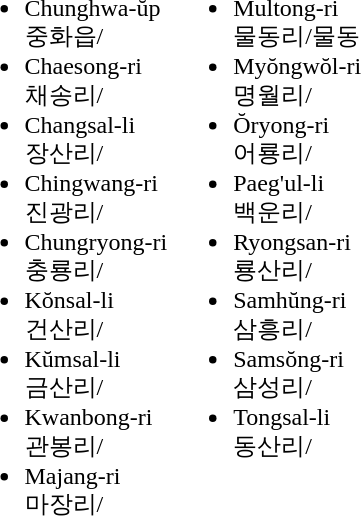<table>
<tr>
<td valign="top"><br><ul><li>Chunghwa-ŭp <br> 중화읍/</li><li>Chaesong-ri <br> 채송리/</li><li>Changsal-li <br> 장산리/</li><li>Chingwang-ri <br> 진광리/</li><li>Chungryong-ri <br> 충룡리/</li><li>Kŏnsal-li <br> 건산리/</li><li>Kŭmsal-li <br> 금산리/</li><li>Kwanbong-ri <br> 관봉리/</li><li>Majang-ri <br> 마장리/</li></ul></td>
<td valign="top"><br><ul><li>Multong-ri <br> 물동리/물동</li><li>Myŏngwŏl-ri <br> 명월리/</li><li>Ŏryong-ri <br> 어룡리/</li><li>Paeg'ul-li <br> 백운리/</li><li>Ryongsan-ri <br> 룡산리/</li><li>Samhŭng-ri <br> 삼흥리/</li><li>Samsŏng-ri <br> 삼성리/</li><li>Tongsal-li <br> 동산리/</li></ul></td>
</tr>
</table>
